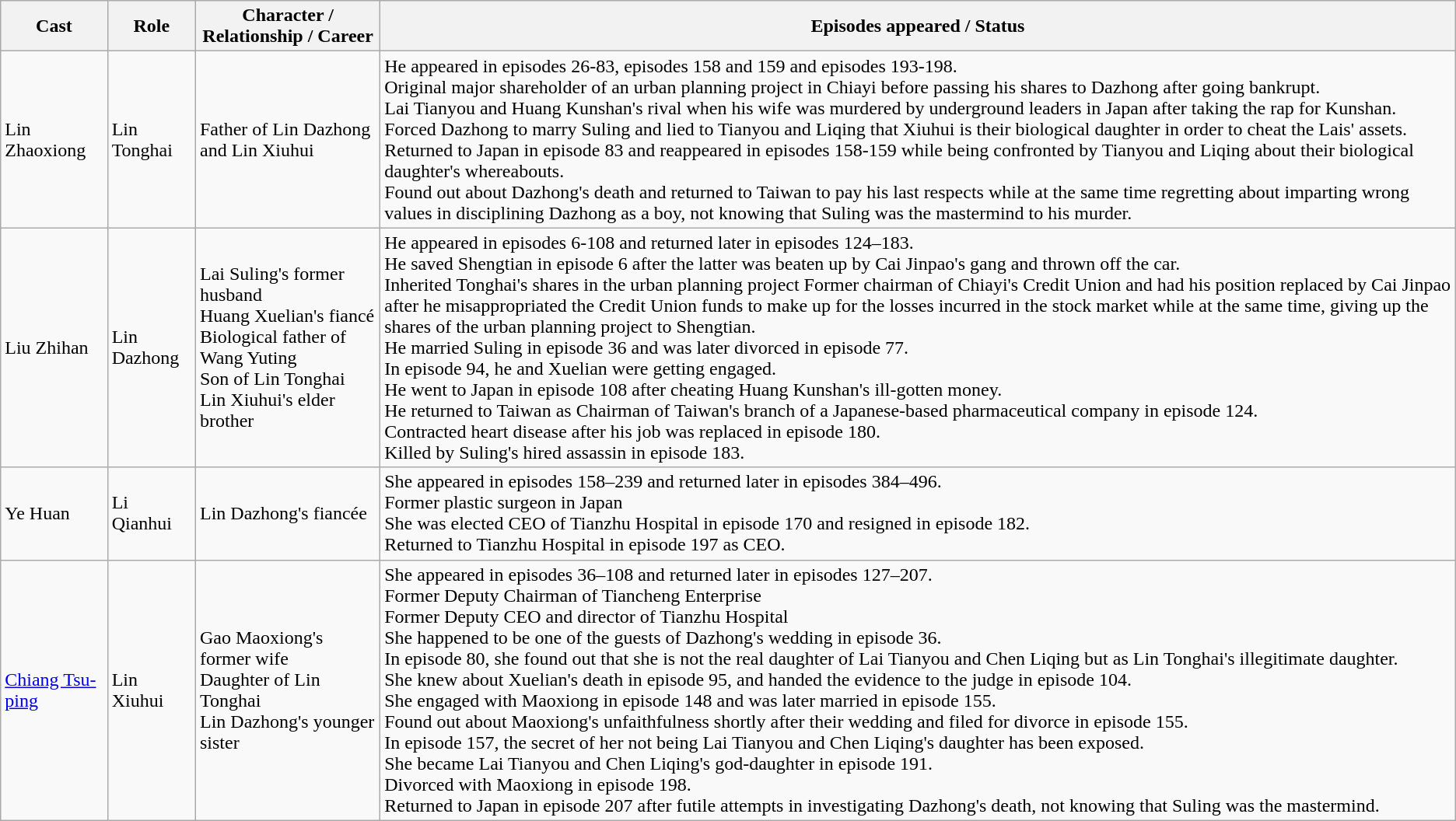<table class="wikitable">
<tr>
<th>Cast</th>
<th>Role</th>
<th>Character / Relationship / Career</th>
<th>Episodes appeared / Status</th>
</tr>
<tr>
<td>Lin Zhaoxiong</td>
<td>Lin Tonghai</td>
<td>Father of Lin Dazhong and Lin Xiuhui</td>
<td>He appeared in episodes 26-83, episodes 158 and 159 and episodes 193-198.<br>Original major shareholder of an urban planning project in Chiayi before passing his shares to Dazhong after going bankrupt.<br>Lai Tianyou and Huang Kunshan's rival when his wife was murdered by underground leaders in Japan after taking the rap for Kunshan.<br>Forced Dazhong to marry Suling and lied to Tianyou and Liqing that Xiuhui is their biological daughter in order to cheat the Lais' assets.<br>Returned to Japan in episode 83 and reappeared in episodes 158-159 while being confronted by Tianyou and Liqing about their biological daughter's whereabouts.<br>Found out about Dazhong's death and returned to Taiwan to pay his last respects while at the same time regretting about imparting wrong values in disciplining Dazhong as a boy, not knowing that Suling was the mastermind to his murder.<br></td>
</tr>
<tr>
<td>Liu Zhihan</td>
<td>Lin Dazhong</td>
<td>Lai Suling's former husband <br> Huang Xuelian's fiancé <br> Biological father of Wang Yuting <br> Son of Lin Tonghai <br> Lin Xiuhui's elder brother</td>
<td>He appeared in episodes 6-108 and returned later in episodes 124–183.<br>He saved Shengtian in episode 6 after the latter was beaten up by Cai Jinpao's gang and thrown off the car.<br>Inherited Tonghai's shares in the urban planning project 
Former chairman of Chiayi's Credit Union and had his position replaced by Cai Jinpao after he misappropriated the Credit Union funds to make up for the losses incurred in the stock market while at the same time, giving up the shares of the urban planning project to Shengtian.<br>He married Suling in episode 36 and was later divorced in episode 77. <br>In episode 94, he and Xuelian were getting engaged.<br>He went to Japan in episode 108 after cheating Huang Kunshan's ill-gotten money.<br>He returned to Taiwan as Chairman of Taiwan's branch of a Japanese-based pharmaceutical company in episode 124.<br>Contracted heart disease after his job was replaced in episode 180.<br>Killed by Suling's hired assassin in episode 183.</td>
</tr>
<tr>
<td>Ye Huan</td>
<td>Li Qianhui</td>
<td>Lin Dazhong's fiancée</td>
<td>She appeared in episodes 158–239 and returned later in episodes 384–496.<br>Former plastic surgeon in Japan<br>She was elected CEO of Tianzhu Hospital in episode 170 and resigned in episode 182.<br>Returned to Tianzhu Hospital in episode 197 as CEO.</td>
</tr>
<tr>
<td><a href='#'>Chiang Tsu-ping</a></td>
<td>Lin Xiuhui</td>
<td>Gao Maoxiong's former wife <br> Daughter of Lin Tonghai <br> Lin Dazhong's younger sister</td>
<td>She appeared in episodes 36–108 and returned later in episodes 127–207.<br>Former Deputy Chairman of Tiancheng Enterprise<br>Former Deputy CEO and director of Tianzhu Hospital<br> She happened to be one of the guests of Dazhong's wedding in episode 36.<br>In episode 80, she found out that she is not the real daughter of Lai Tianyou and Chen Liqing but as Lin Tonghai's illegitimate daughter.<br>She knew about Xuelian's death in episode 95, and handed the evidence to the judge in episode 104. <br>She engaged with Maoxiong in episode 148 and was later married in episode 155.<br>Found out about Maoxiong's unfaithfulness shortly after their wedding and filed for divorce in episode 155.<br>In episode 157, the secret of her not being Lai Tianyou and Chen Liqing's daughter has been exposed.<br>She became Lai Tianyou and Chen Liqing's god-daughter in episode 191.<br>Divorced with Maoxiong in episode 198.<br>Returned to Japan in episode 207 after futile attempts in investigating Dazhong's death, not knowing that Suling was the mastermind.</td>
</tr>
</table>
